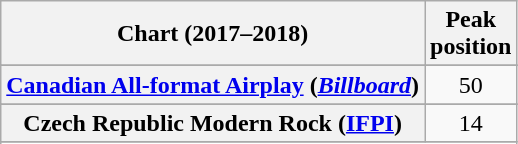<table class="wikitable sortable plainrowheaders" style="text-align:center">
<tr>
<th scope="col">Chart (2017–2018)</th>
<th scope="col">Peak<br> position</th>
</tr>
<tr>
</tr>
<tr>
<th scope="row"><a href='#'>Canadian All-format Airplay</a> (<em><a href='#'>Billboard</a></em>)</th>
<td>50</td>
</tr>
<tr>
</tr>
<tr>
<th scope="row">Czech Republic Modern Rock (<a href='#'>IFPI</a>)</th>
<td>14</td>
</tr>
<tr>
</tr>
<tr>
</tr>
<tr>
</tr>
</table>
